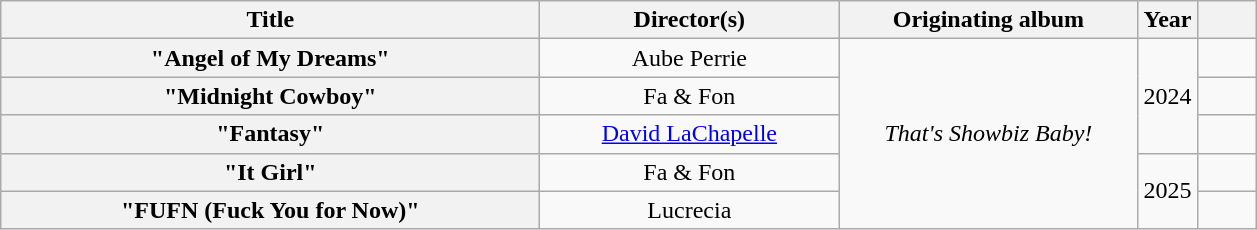<table class="wikitable plainrowheaders" style="text-align:center;">
<tr>
<th scope="col" style="width: 22em;">Title</th>
<th scope="col" style="width: 12em;">Director(s)</th>
<th scope="col" style="width: 12em;">Originating album</th>
<th scope="col" style="width: 2em;">Year</th>
<th scope="col" style="width: 2em;"></th>
</tr>
<tr>
<th scope="row">"Angel of My Dreams"</th>
<td>Aube Perrie</td>
<td rowspan="5"><em>That's Showbiz Baby!</em></td>
<td rowspan="3">2024</td>
<td></td>
</tr>
<tr>
<th scope="row">"Midnight Cowboy"</th>
<td>Fa & Fon</td>
<td></td>
</tr>
<tr>
<th scope="row">"Fantasy"</th>
<td><a href='#'>David LaChapelle</a></td>
<td></td>
</tr>
<tr>
<th scope="row">"It Girl"</th>
<td>Fa & Fon</td>
<td rowspan="2">2025</td>
<td></td>
</tr>
<tr>
<th scope="row">"FUFN (Fuck You for Now)"</th>
<td>Lucrecia</td>
<td></td>
</tr>
</table>
